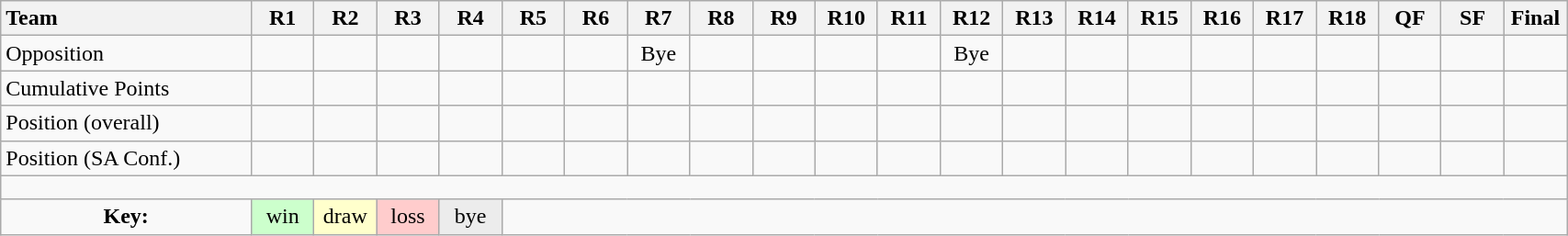<table class="wikitable" style="text-align:center; width:90%; font-size:100%">
<tr>
<th style="text-align:left; width:16%;">Team</th>
<th style="width:4%;">R1</th>
<th style="width:4%;">R2</th>
<th style="width:4%;">R3</th>
<th style="width:4%;">R4</th>
<th style="width:4%;">R5</th>
<th style="width:4%;">R6</th>
<th style="width:4%;">R7</th>
<th style="width:4%;">R8</th>
<th style="width:4%;">R9</th>
<th style="width:4%;">R10</th>
<th style="width:4%;">R11</th>
<th style="width:4%;">R12</th>
<th style="width:4%;">R13</th>
<th style="width:4%;">R14</th>
<th style="width:4%;">R15</th>
<th style="width:4%;">R16</th>
<th style="width:4%;">R17</th>
<th style="width:4%;">R18</th>
<th style="width:4%;">QF</th>
<th style="width:4%;">SF</th>
<th style="width:4%;">Final</th>
</tr>
<tr>
<td style="text-align:left;">Opposition</td>
<td> </td>
<td> </td>
<td> </td>
<td> </td>
<td> </td>
<td> </td>
<td>Bye</td>
<td> </td>
<td> </td>
<td> </td>
<td> </td>
<td>Bye</td>
<td> </td>
<td> </td>
<td> </td>
<td> </td>
<td> </td>
<td> </td>
<td></td>
<td></td>
<td></td>
</tr>
<tr>
<td style="text-align:left;">Cumulative Points</td>
<td></td>
<td></td>
<td></td>
<td></td>
<td></td>
<td></td>
<td></td>
<td></td>
<td></td>
<td></td>
<td></td>
<td></td>
<td></td>
<td></td>
<td></td>
<td></td>
<td></td>
<td></td>
<td></td>
<td></td>
<td></td>
</tr>
<tr>
<td style="text-align:left;">Position (overall)</td>
<td></td>
<td></td>
<td></td>
<td></td>
<td></td>
<td></td>
<td></td>
<td></td>
<td></td>
<td></td>
<td></td>
<td></td>
<td></td>
<td></td>
<td></td>
<td></td>
<td></td>
<td></td>
<td></td>
<td></td>
<td></td>
</tr>
<tr>
<td style="text-align:left;">Position (SA Conf.)</td>
<td></td>
<td></td>
<td></td>
<td></td>
<td></td>
<td></td>
<td></td>
<td></td>
<td></td>
<td></td>
<td></td>
<td></td>
<td></td>
<td></td>
<td></td>
<td></td>
<td></td>
<td></td>
<td></td>
<td></td>
<td></td>
</tr>
<tr>
<td colspan=100% style="height:10px"></td>
</tr>
<tr>
<td><strong>Key:</strong></td>
<td style="background:#CCFFCC;">win</td>
<td style="background:#FFFFCC;">draw</td>
<td style="background:#FFCCCC;">loss</td>
<td style="background:#ECECEC;">bye</td>
<td colspan=100%></td>
</tr>
</table>
